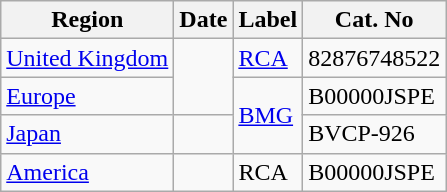<table class="wikitable">
<tr>
<th>Region</th>
<th>Date</th>
<th>Label</th>
<th>Cat. No</th>
</tr>
<tr>
<td><a href='#'>United Kingdom</a></td>
<td rowspan="2"></td>
<td><a href='#'>RCA</a></td>
<td>82876748522</td>
</tr>
<tr>
<td><a href='#'>Europe</a></td>
<td rowspan="2"><a href='#'>BMG</a></td>
<td>B00000JSPE</td>
</tr>
<tr>
<td><a href='#'>Japan</a></td>
<td></td>
<td>BVCP-926</td>
</tr>
<tr>
<td><a href='#'>America</a></td>
<td></td>
<td>RCA</td>
<td>B00000JSPE</td>
</tr>
</table>
